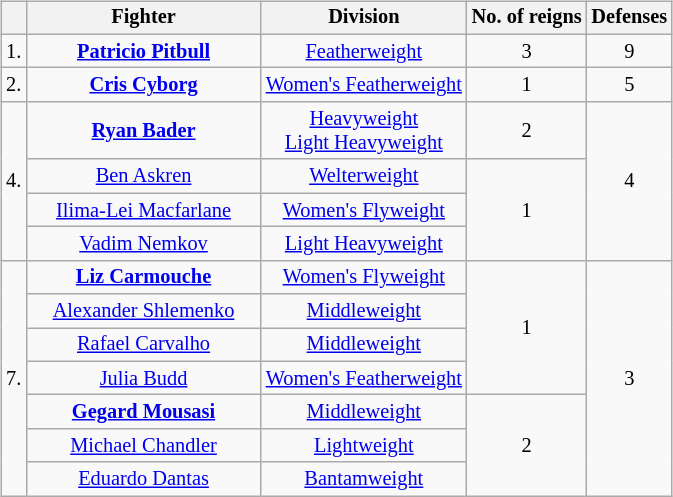<table>
<tr style="vertical-align:top; font-size:85%;">
<td><br><table class=wikitable>
<tr>
<th></th>
<th width=150>Fighter</th>
<th>Division</th>
<th>No. of reigns</th>
<th>Defenses</th>
</tr>
<tr>
<td rowspan=1>1.</td>
<td style="text-align:center;"><strong> <a href='#'>Patricio Pitbull</a></strong></td>
<td style="text-align:center;"><a href='#'>Featherweight</a></td>
<td style="text-align:center;">3</td>
<td rowspan=1 style="text-align:center;">9</td>
</tr>
<tr>
<td rowspan=1>2.</td>
<td style="text-align:center;"><strong> <a href='#'>Cris Cyborg</a></strong></td>
<td style="text-align:center;"><a href='#'>Women's Featherweight</a></td>
<td rowspan=1 style="text-align:center;">1</td>
<td rowspan=1 style="text-align:center;">5</td>
</tr>
<tr>
<td rowspan=4>4.</td>
<td style="text-align:center;"> <strong><a href='#'>Ryan Bader</a></strong></td>
<td style="text-align:center;"><a href='#'>Heavyweight</a><br><a href='#'>Light Heavyweight</a></td>
<td rowspan=1 style="text-align:center;">2</td>
<td rowspan=4 style="text-align:center;">4</td>
</tr>
<tr>
<td style="text-align:center;"> <a href='#'>Ben Askren</a></td>
<td style="text-align:center;"><a href='#'>Welterweight</a></td>
<td rowspan=3 style="text-align:center;">1</td>
</tr>
<tr>
<td style="text-align:center;"> <a href='#'>Ilima-Lei Macfarlane</a></td>
<td style="text-align:center;"><a href='#'>Women's Flyweight</a></td>
</tr>
<tr>
<td style="text-align:center;"> <a href='#'>Vadim Nemkov</a></td>
<td style="text-align:center;"><a href='#'>Light Heavyweight</a></td>
</tr>
<tr>
<td rowspan=7>7.</td>
<td style="text-align:center;"><strong> <a href='#'>Liz Carmouche</a></strong></td>
<td style="text-align:center;"><a href='#'>Women's Flyweight</a></td>
<td rowspan=4 style="text-align:center;">1</td>
<td rowspan=7 style="text-align:center;">3</td>
</tr>
<tr>
<td style="text-align:center;"> <a href='#'>Alexander Shlemenko</a></td>
<td style="text-align:center;"><a href='#'>Middleweight</a></td>
</tr>
<tr>
<td style="text-align:center;"> <a href='#'>Rafael Carvalho</a></td>
<td style="text-align:center;"><a href='#'>Middleweight</a></td>
</tr>
<tr>
<td style="text-align:center;"> <a href='#'>Julia Budd</a></td>
<td style="text-align:center;"><a href='#'>Women's Featherweight</a></td>
</tr>
<tr>
<td style="text-align:center;"><strong> <a href='#'>Gegard Mousasi</a></strong></td>
<td style="text-align:center;"><a href='#'>Middleweight</a></td>
<td rowspan=3 style="text-align:center;">2</td>
</tr>
<tr>
<td style="text-align:center;"> <a href='#'>Michael Chandler</a></td>
<td style="text-align:center;"><a href='#'>Lightweight</a></td>
</tr>
<tr>
<td style="text-align:center;"> <a href='#'>Eduardo Dantas</a></td>
<td style="text-align:center;"><a href='#'>Bantamweight</a><br></td>
</tr>
</table>
</td>
</tr>
</table>
